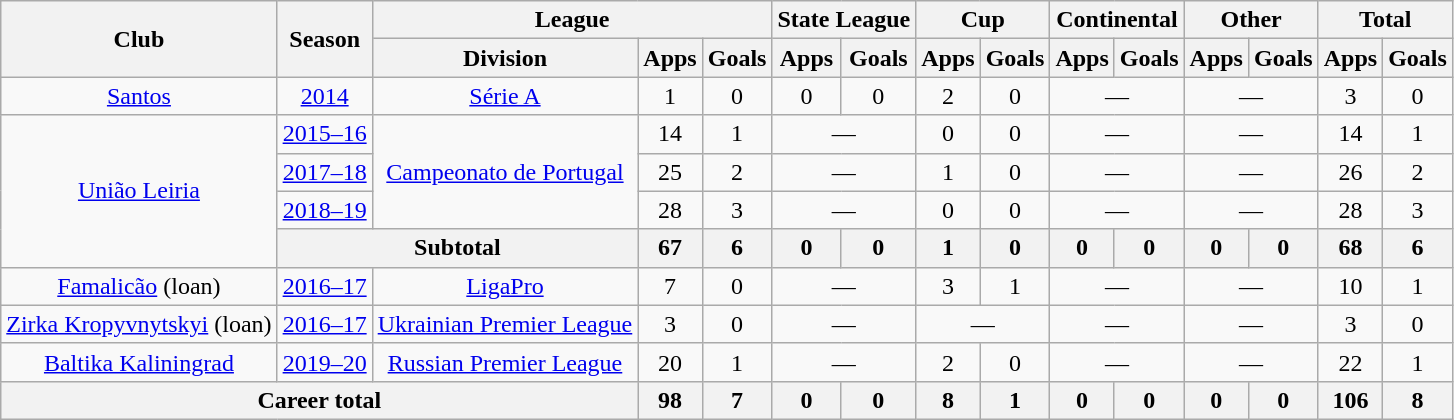<table class="wikitable" style="text-align: center;">
<tr>
<th rowspan="2">Club</th>
<th rowspan="2">Season</th>
<th colspan="3">League</th>
<th colspan="2">State League</th>
<th colspan="2">Cup</th>
<th colspan="2">Continental</th>
<th colspan="2">Other</th>
<th colspan="2">Total</th>
</tr>
<tr>
<th>Division</th>
<th>Apps</th>
<th>Goals</th>
<th>Apps</th>
<th>Goals</th>
<th>Apps</th>
<th>Goals</th>
<th>Apps</th>
<th>Goals</th>
<th>Apps</th>
<th>Goals</th>
<th>Apps</th>
<th>Goals</th>
</tr>
<tr>
<td valign="center"><a href='#'>Santos</a></td>
<td><a href='#'>2014</a></td>
<td><a href='#'>Série A</a></td>
<td>1</td>
<td>0</td>
<td>0</td>
<td>0</td>
<td>2</td>
<td>0</td>
<td colspan="2">—</td>
<td colspan="2">—</td>
<td>3</td>
<td>0</td>
</tr>
<tr>
<td rowspan="4" valign="center"><a href='#'>União Leiria</a></td>
<td><a href='#'>2015–16</a></td>
<td rowspan="3"><a href='#'>Campeonato de Portugal</a></td>
<td>14</td>
<td>1</td>
<td colspan="2">—</td>
<td>0</td>
<td>0</td>
<td colspan="2">—</td>
<td colspan="2">—</td>
<td>14</td>
<td>1</td>
</tr>
<tr>
<td><a href='#'>2017–18</a></td>
<td>25</td>
<td>2</td>
<td colspan="2">—</td>
<td>1</td>
<td>0</td>
<td colspan="2">—</td>
<td colspan="2">—</td>
<td>26</td>
<td>2</td>
</tr>
<tr>
<td><a href='#'>2018–19</a></td>
<td>28</td>
<td>3</td>
<td colspan="2">—</td>
<td>0</td>
<td>0</td>
<td colspan="2">—</td>
<td colspan="2">—</td>
<td>28</td>
<td>3</td>
</tr>
<tr>
<th colspan="2">Subtotal</th>
<th>67</th>
<th>6</th>
<th>0</th>
<th>0</th>
<th>1</th>
<th>0</th>
<th>0</th>
<th>0</th>
<th>0</th>
<th>0</th>
<th>68</th>
<th>6</th>
</tr>
<tr>
<td valign="center"><a href='#'>Famalicão</a> (loan)</td>
<td><a href='#'>2016–17</a></td>
<td><a href='#'>LigaPro</a></td>
<td>7</td>
<td>0</td>
<td colspan="2">—</td>
<td>3</td>
<td>1</td>
<td colspan="2">—</td>
<td colspan="2">—</td>
<td>10</td>
<td>1</td>
</tr>
<tr>
<td valign="center"><a href='#'>Zirka Kropyvnytskyi</a> (loan)</td>
<td><a href='#'>2016–17</a></td>
<td><a href='#'>Ukrainian Premier League</a></td>
<td>3</td>
<td>0</td>
<td colspan="2">—</td>
<td colspan="2">—</td>
<td colspan="2">—</td>
<td colspan="2">—</td>
<td>3</td>
<td>0</td>
</tr>
<tr>
<td valign="center"><a href='#'>Baltika Kaliningrad</a></td>
<td><a href='#'>2019–20</a></td>
<td><a href='#'>Russian Premier League</a></td>
<td>20</td>
<td>1</td>
<td colspan="2">—</td>
<td>2</td>
<td>0</td>
<td colspan="2">—</td>
<td colspan="2">—</td>
<td>22</td>
<td>1</td>
</tr>
<tr>
<th colspan="3">Career total</th>
<th>98</th>
<th>7</th>
<th>0</th>
<th>0</th>
<th>8</th>
<th>1</th>
<th>0</th>
<th>0</th>
<th>0</th>
<th>0</th>
<th>106</th>
<th>8</th>
</tr>
</table>
